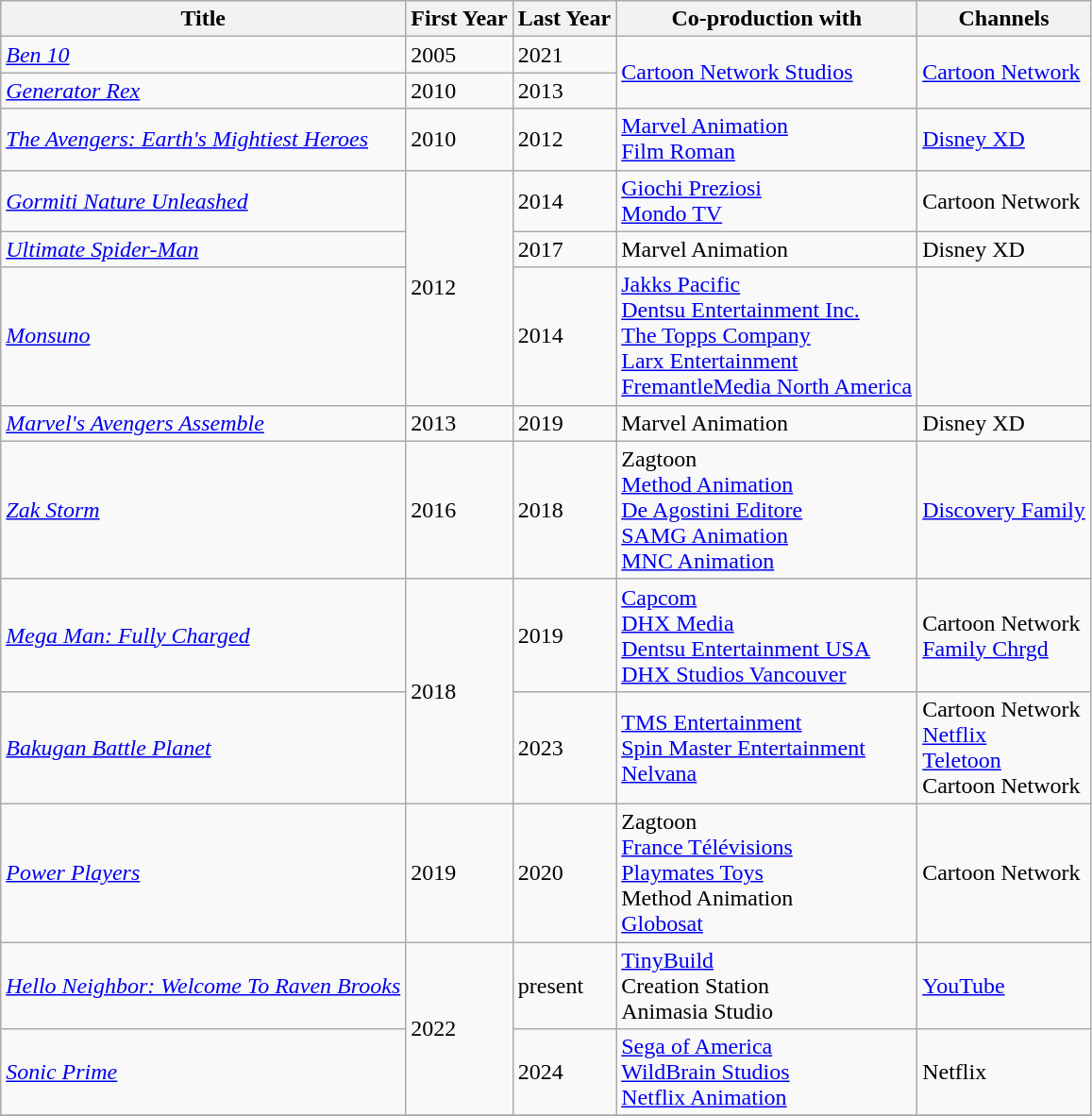<table class="wikitable sortable">
<tr>
<th>Title</th>
<th>First Year</th>
<th>Last Year</th>
<th>Co-production with</th>
<th>Channels</th>
</tr>
<tr>
<td><em><a href='#'>Ben 10</a></em></td>
<td>2005</td>
<td>2021</td>
<td rowspan="2"><a href='#'>Cartoon Network Studios</a></td>
<td rowspan="2"><a href='#'>Cartoon Network</a></td>
</tr>
<tr>
<td><em><a href='#'>Generator Rex</a></em></td>
<td>2010</td>
<td>2013</td>
</tr>
<tr>
<td><em><a href='#'>The Avengers: Earth's Mightiest Heroes</a></em></td>
<td>2010</td>
<td>2012</td>
<td><a href='#'>Marvel Animation</a><br><a href='#'>Film Roman</a></td>
<td><a href='#'>Disney XD</a></td>
</tr>
<tr>
<td><em><a href='#'>Gormiti Nature Unleashed</a></em></td>
<td rowspan="3">2012</td>
<td>2014</td>
<td><a href='#'>Giochi Preziosi</a><br><a href='#'>Mondo TV</a></td>
<td>Cartoon Network</td>
</tr>
<tr>
<td><em><a href='#'>Ultimate Spider-Man</a></em></td>
<td>2017</td>
<td>Marvel Animation</td>
<td>Disney XD</td>
</tr>
<tr>
<td><em><a href='#'>Monsuno</a></em></td>
<td>2014</td>
<td><a href='#'>Jakks Pacific</a><br><a href='#'>Dentsu Entertainment Inc.</a><br><a href='#'>The Topps Company</a><br><a href='#'>Larx Entertainment</a><br><a href='#'>FremantleMedia North America</a></td>
<td></td>
</tr>
<tr>
<td><em><a href='#'>Marvel's Avengers Assemble</a></em></td>
<td>2013</td>
<td>2019</td>
<td>Marvel Animation</td>
<td rowspan="1">Disney XD</td>
</tr>
<tr>
<td><em><a href='#'>Zak Storm</a></em></td>
<td>2016</td>
<td>2018</td>
<td>Zagtoon<br><a href='#'>Method Animation</a><br><a href='#'>De Agostini Editore</a><br><a href='#'>SAMG Animation</a><br><a href='#'>MNC Animation</a></td>
<td><a href='#'>Discovery Family</a></td>
</tr>
<tr>
<td><em><a href='#'>Mega Man: Fully Charged</a></em></td>
<td rowspan="2">2018</td>
<td>2019</td>
<td><a href='#'>Capcom</a> <br><a href='#'>DHX Media</a><br><a href='#'>Dentsu Entertainment USA</a><br><a href='#'>DHX Studios Vancouver</a></td>
<td>Cartoon Network <br><a href='#'>Family Chrgd</a> </td>
</tr>
<tr>
<td><em><a href='#'>Bakugan Battle Planet</a></em></td>
<td rowspan=1>2023</td>
<td><a href='#'>TMS Entertainment</a><br><a href='#'>Spin Master Entertainment</a><br><a href='#'>Nelvana</a></td>
<td>Cartoon Network <br><a href='#'>Netflix</a> <br><a href='#'>Teletoon</a> <br>Cartoon Network </td>
</tr>
<tr>
<td><em><a href='#'>Power Players</a></em></td>
<td>2019</td>
<td>2020</td>
<td>Zagtoon<br><a href='#'>France Télévisions</a><br><a href='#'>Playmates Toys</a><br>Method Animation<br><a href='#'>Globosat</a></td>
<td>Cartoon Network </td>
</tr>
<tr>
<td><em><a href='#'>Hello Neighbor: Welcome To Raven Brooks</a></em></td>
<td rowspan="2">2022</td>
<td>present</td>
<td><a href='#'>TinyBuild</a><br>Creation Station<br>Animasia Studio</td>
<td><a href='#'>YouTube</a></td>
</tr>
<tr>
<td><em><a href='#'>Sonic Prime</a></em></td>
<td>2024</td>
<td><a href='#'>Sega of America</a><br><a href='#'>WildBrain Studios</a><br><a href='#'>Netflix Animation</a></td>
<td>Netflix</td>
</tr>
<tr>
</tr>
</table>
